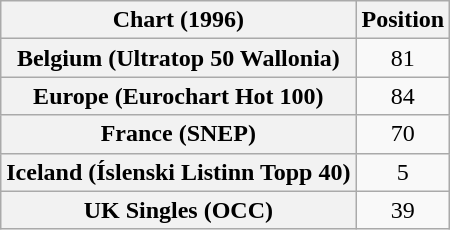<table class="wikitable sortable plainrowheaders" style="text-align:center">
<tr>
<th scope="col">Chart (1996)</th>
<th scope="col">Position</th>
</tr>
<tr>
<th scope="row">Belgium (Ultratop 50 Wallonia)</th>
<td>81</td>
</tr>
<tr>
<th scope="row">Europe (Eurochart Hot 100)</th>
<td>84</td>
</tr>
<tr>
<th scope="row">France (SNEP)</th>
<td>70</td>
</tr>
<tr>
<th scope="row">Iceland (Íslenski Listinn Topp 40)</th>
<td>5</td>
</tr>
<tr>
<th scope="row">UK Singles (OCC)</th>
<td>39</td>
</tr>
</table>
